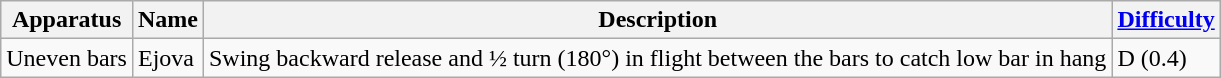<table class="wikitable">
<tr>
<th>Apparatus</th>
<th>Name</th>
<th>Description</th>
<th><a href='#'>Difficulty</a></th>
</tr>
<tr>
<td>Uneven bars</td>
<td>Ejova</td>
<td>Swing backward release and ½ turn (180°) in flight between the bars to catch low bar in hang</td>
<td>D (0.4)</td>
</tr>
</table>
